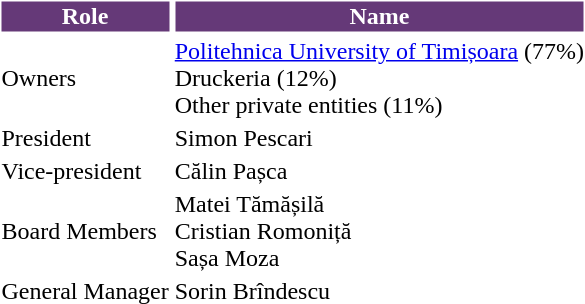<table class="toccolours">
<tr>
<th style="background:#653978;color:#ffffff;border:1px solid #ffffff;">Role</th>
<th style="background:#653978;color:#ffffff;border:1px solid #ffffff;">Name</th>
</tr>
<tr>
<td>Owners</td>
<td> <a href='#'>Politehnica University of Timișoara</a> (77%) <br>  Druckeria (12%) <br>  Other private entities (11%)</td>
</tr>
<tr>
<td>President</td>
<td> Simon Pescari</td>
</tr>
<tr>
<td>Vice-president</td>
<td> Călin Pașca</td>
</tr>
<tr>
<td>Board Members</td>
<td> Matei Tămășilă <br>  Cristian Romoniță <br>  Sașa Moza</td>
</tr>
<tr>
<td>General Manager</td>
<td> Sorin Brîndescu</td>
</tr>
</table>
